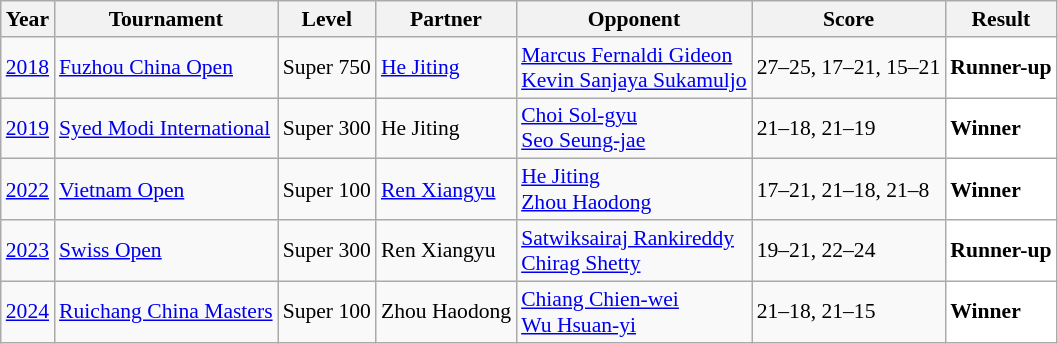<table class="sortable wikitable" style="font-size: 90%;">
<tr>
<th>Year</th>
<th>Tournament</th>
<th>Level</th>
<th>Partner</th>
<th>Opponent</th>
<th>Score</th>
<th>Result</th>
</tr>
<tr>
<td align="center"><a href='#'>2018</a></td>
<td align="left"><a href='#'>Fuzhou China Open</a></td>
<td align="left">Super 750</td>
<td align="left"> <a href='#'>He Jiting</a></td>
<td align="left"> <a href='#'>Marcus Fernaldi Gideon</a> <br>  <a href='#'>Kevin Sanjaya Sukamuljo</a></td>
<td align="left">27–25, 17–21, 15–21</td>
<td style="text-align:left; background:white"> <strong>Runner-up</strong></td>
</tr>
<tr>
<td align="center"><a href='#'>2019</a></td>
<td align="left"><a href='#'>Syed Modi International</a></td>
<td align="left">Super 300</td>
<td align="left"> He Jiting</td>
<td align="left"> <a href='#'>Choi Sol-gyu</a> <br>  <a href='#'>Seo Seung-jae</a></td>
<td align="left">21–18, 21–19</td>
<td style="text-align:left; background:white"> <strong>Winner</strong></td>
</tr>
<tr>
<td align="center"><a href='#'>2022</a></td>
<td align="left"><a href='#'>Vietnam Open</a></td>
<td align="left">Super 100</td>
<td align="left"> <a href='#'>Ren Xiangyu</a></td>
<td align="left"> <a href='#'>He Jiting</a><br> <a href='#'>Zhou Haodong</a></td>
<td align="left">17–21, 21–18, 21–8</td>
<td style="text-align:left; background:white"> <strong>Winner</strong></td>
</tr>
<tr>
<td align="center"><a href='#'>2023</a></td>
<td align="left"><a href='#'>Swiss Open</a></td>
<td align="left">Super 300</td>
<td align="left"> Ren Xiangyu</td>
<td align="left"> <a href='#'>Satwiksairaj Rankireddy</a><br> <a href='#'>Chirag Shetty</a></td>
<td align="left">19–21, 22–24</td>
<td style="text-align:left; background:white"> <strong>Runner-up</strong></td>
</tr>
<tr>
<td align="center"><a href='#'>2024</a></td>
<td align="left"><a href='#'>Ruichang China Masters</a></td>
<td align="left">Super 100</td>
<td align="left"> Zhou Haodong</td>
<td align="left"> <a href='#'>Chiang Chien-wei</a><br> <a href='#'>Wu Hsuan-yi</a></td>
<td align="left">21–18, 21–15</td>
<td style="text-align:left; background:white"> <strong>Winner</strong></td>
</tr>
</table>
